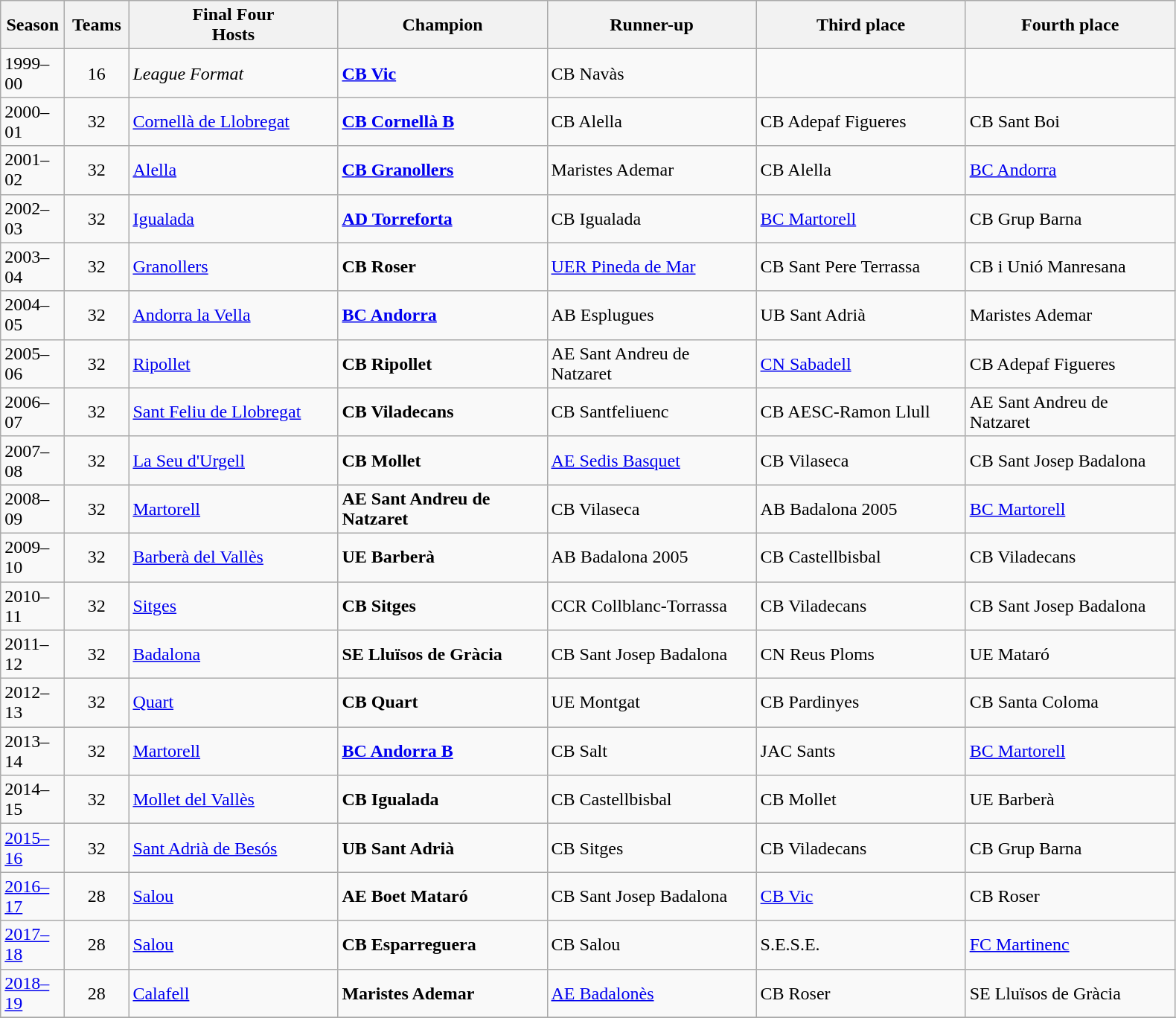<table class="wikitable">
<tr>
<th width=50>Season</th>
<th width=50>Teams</th>
<th width=180>Final Four<br>Hosts</th>
<th width=180>Champion</th>
<th width=180>Runner-up</th>
<th width=180>Third place</th>
<th width=180>Fourth place</th>
</tr>
<tr>
<td>1999–00</td>
<td align=center>16</td>
<td><em>League Format</em></td>
<td><strong><a href='#'>CB Vic</a></strong></td>
<td>CB Navàs</td>
<td></td>
<td></td>
</tr>
<tr>
<td>2000–01</td>
<td align=center>32</td>
<td><a href='#'>Cornellà de Llobregat</a></td>
<td><strong><a href='#'>CB Cornellà B</a></strong></td>
<td>CB Alella</td>
<td>CB Adepaf Figueres</td>
<td>CB Sant Boi</td>
</tr>
<tr>
<td>2001–02</td>
<td align=center>32</td>
<td><a href='#'>Alella</a></td>
<td><strong><a href='#'>CB Granollers</a></strong></td>
<td>Maristes Ademar</td>
<td>CB Alella</td>
<td><a href='#'>BC Andorra</a></td>
</tr>
<tr>
<td>2002–03</td>
<td align=center>32</td>
<td><a href='#'>Igualada</a></td>
<td><strong><a href='#'>AD Torreforta</a></strong></td>
<td>CB Igualada</td>
<td><a href='#'>BC Martorell</a></td>
<td>CB Grup Barna</td>
</tr>
<tr>
<td>2003–04</td>
<td align=center>32</td>
<td><a href='#'>Granollers</a></td>
<td><strong>CB Roser</strong></td>
<td><a href='#'>UER Pineda de Mar</a></td>
<td>CB Sant Pere Terrassa</td>
<td>CB i Unió Manresana</td>
</tr>
<tr>
<td>2004–05</td>
<td align=center>32</td>
<td><a href='#'>Andorra la Vella</a></td>
<td><strong><a href='#'>BC Andorra</a></strong></td>
<td>AB Esplugues</td>
<td>UB Sant Adrià</td>
<td>Maristes Ademar</td>
</tr>
<tr>
<td>2005–06</td>
<td align=center>32</td>
<td><a href='#'>Ripollet</a></td>
<td><strong>CB Ripollet</strong></td>
<td>AE Sant Andreu de Natzaret</td>
<td><a href='#'>CN Sabadell</a></td>
<td>CB Adepaf Figueres</td>
</tr>
<tr>
<td>2006–07</td>
<td align=center>32</td>
<td><a href='#'>Sant Feliu de Llobregat</a></td>
<td><strong>CB Viladecans</strong></td>
<td>CB Santfeliuenc</td>
<td>CB AESC-Ramon Llull</td>
<td>AE Sant Andreu de Natzaret</td>
</tr>
<tr>
<td>2007–08</td>
<td align=center>32</td>
<td><a href='#'>La Seu d'Urgell</a></td>
<td><strong>CB Mollet</strong></td>
<td><a href='#'>AE Sedis Basquet</a></td>
<td>CB Vilaseca</td>
<td>CB Sant Josep Badalona</td>
</tr>
<tr>
<td>2008–09</td>
<td align=center>32</td>
<td><a href='#'>Martorell</a></td>
<td><strong>AE Sant Andreu de Natzaret</strong></td>
<td>CB Vilaseca</td>
<td>AB Badalona 2005</td>
<td><a href='#'>BC Martorell</a></td>
</tr>
<tr>
<td>2009–10</td>
<td align=center>32</td>
<td><a href='#'>Barberà del Vallès</a></td>
<td><strong>UE Barberà</strong></td>
<td>AB Badalona 2005</td>
<td>CB Castellbisbal</td>
<td>CB Viladecans</td>
</tr>
<tr>
<td>2010–11</td>
<td align=center>32</td>
<td><a href='#'>Sitges</a></td>
<td><strong>CB Sitges</strong></td>
<td>CCR Collblanc-Torrassa</td>
<td>CB Viladecans</td>
<td>CB Sant Josep Badalona</td>
</tr>
<tr>
<td>2011–12</td>
<td align=center>32</td>
<td><a href='#'>Badalona</a></td>
<td><strong>SE Lluïsos de Gràcia</strong></td>
<td>CB Sant Josep Badalona</td>
<td>CN Reus Ploms</td>
<td>UE Mataró</td>
</tr>
<tr>
<td>2012–13</td>
<td align=center>32</td>
<td><a href='#'>Quart</a></td>
<td><strong>CB Quart</strong></td>
<td>UE Montgat</td>
<td>CB Pardinyes</td>
<td>CB Santa Coloma</td>
</tr>
<tr>
<td>2013–14</td>
<td align=center>32</td>
<td><a href='#'>Martorell</a></td>
<td><strong><a href='#'>BC Andorra B</a></strong></td>
<td>CB Salt</td>
<td>JAC Sants</td>
<td><a href='#'>BC Martorell</a></td>
</tr>
<tr>
<td>2014–15</td>
<td align=center>32</td>
<td><a href='#'>Mollet del Vallès</a></td>
<td><strong>CB Igualada</strong></td>
<td>CB Castellbisbal</td>
<td>CB Mollet</td>
<td>UE Barberà</td>
</tr>
<tr>
<td><a href='#'>2015–16</a></td>
<td align=center>32</td>
<td><a href='#'>Sant Adrià de Besós</a></td>
<td><strong>UB Sant Adrià</strong></td>
<td>CB Sitges</td>
<td>CB Viladecans</td>
<td>CB Grup Barna</td>
</tr>
<tr>
<td><a href='#'>2016–17</a></td>
<td align=center>28</td>
<td><a href='#'>Salou</a></td>
<td><strong>AE Boet Mataró</strong></td>
<td>CB Sant Josep Badalona</td>
<td><a href='#'>CB Vic</a></td>
<td>CB Roser</td>
</tr>
<tr>
<td><a href='#'>2017–18</a></td>
<td align=center>28</td>
<td><a href='#'>Salou</a></td>
<td><strong>CB Esparreguera</strong></td>
<td>CB Salou</td>
<td>S.E.S.E.</td>
<td><a href='#'>FC Martinenc</a></td>
</tr>
<tr>
<td><a href='#'>2018–19</a></td>
<td align=center>28</td>
<td><a href='#'>Calafell</a></td>
<td><strong>Maristes Ademar</strong></td>
<td><a href='#'>AE Badalonès</a></td>
<td>CB Roser</td>
<td>SE Lluïsos de Gràcia</td>
</tr>
<tr>
</tr>
</table>
